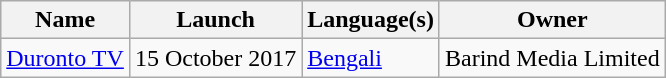<table class="wikitable">
<tr>
<th>Name</th>
<th>Launch</th>
<th>Language(s)</th>
<th>Owner</th>
</tr>
<tr>
<td><a href='#'>Duronto TV</a></td>
<td>15 October 2017</td>
<td><a href='#'>Bengali</a></td>
<td>Barind Media Limited</td>
</tr>
</table>
